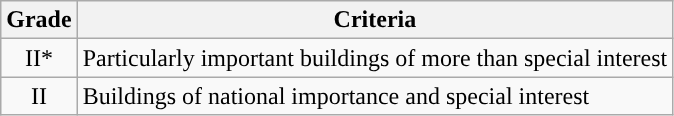<table class="wikitable">
<tr>
<th>Grade</th>
<th>Criteria</th>
</tr>
<tr>
<td align="center" >II*</td>
<td>Particularly important buildings of more than special interest</td>
</tr>
<tr>
<td align="center" >II</td>
<td>Buildings of national importance and special interest</td>
</tr>
</table>
